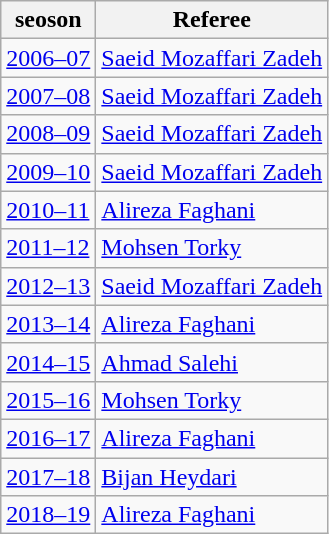<table class="wikitable">
<tr>
<th>seoson</th>
<th>Referee</th>
</tr>
<tr>
<td><a href='#'>2006–07</a></td>
<td><a href='#'>Saeid Mozaffari Zadeh</a></td>
</tr>
<tr>
<td><a href='#'>2007–08</a></td>
<td><a href='#'>Saeid Mozaffari Zadeh</a></td>
</tr>
<tr>
<td><a href='#'>2008–09</a></td>
<td><a href='#'>Saeid Mozaffari Zadeh</a></td>
</tr>
<tr>
<td><a href='#'>2009–10</a></td>
<td><a href='#'>Saeid Mozaffari Zadeh</a></td>
</tr>
<tr>
<td><a href='#'>2010–11</a></td>
<td><a href='#'>Alireza Faghani</a></td>
</tr>
<tr>
<td><a href='#'>2011–12</a></td>
<td><a href='#'>Mohsen Torky</a></td>
</tr>
<tr>
<td><a href='#'>2012–13</a></td>
<td><a href='#'>Saeid Mozaffari Zadeh</a></td>
</tr>
<tr>
<td><a href='#'>2013–14</a></td>
<td><a href='#'>Alireza Faghani</a></td>
</tr>
<tr>
<td><a href='#'>2014–15</a></td>
<td><a href='#'>Ahmad Salehi</a></td>
</tr>
<tr>
<td><a href='#'>2015–16</a></td>
<td><a href='#'>Mohsen Torky</a></td>
</tr>
<tr>
<td><a href='#'>2016–17</a></td>
<td><a href='#'>Alireza Faghani</a></td>
</tr>
<tr>
<td><a href='#'>2017–18</a></td>
<td><a href='#'>Bijan Heydari</a></td>
</tr>
<tr>
<td><a href='#'>2018–19</a></td>
<td><a href='#'>Alireza Faghani</a></td>
</tr>
</table>
